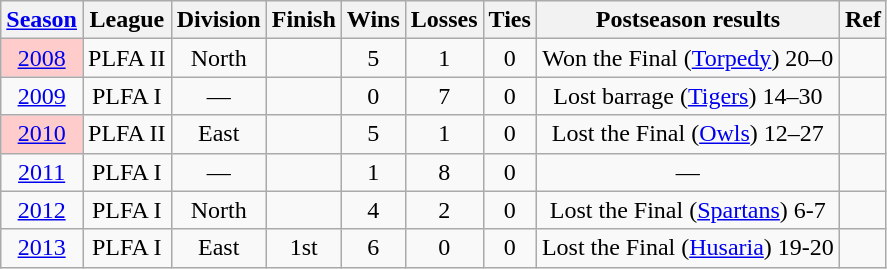<table class="wikitable sortable" style="text-align:center;">
<tr>
<th><a href='#'>Season</a></th>
<th class="unsortable">League</th>
<th>Division</th>
<th>Finish</th>
<th>Wins</th>
<th>Losses</th>
<th>Ties</th>
<th class="unsortable">Postseason results</th>
<th class="unsortable">Ref</th>
</tr>
<tr>
<td bgcolor="#FFCCCC"><a href='#'>2008</a></td>
<td>PLFA II</td>
<td>North</td>
<td></td>
<td>5</td>
<td>1</td>
<td>0</td>
<td>Won the Final (<a href='#'>Torpedy</a>) 20–0</td>
<td></td>
</tr>
<tr>
<td><a href='#'>2009</a></td>
<td>PLFA I</td>
<td>—</td>
<td></td>
<td>0</td>
<td>7</td>
<td>0</td>
<td>Lost barrage (<a href='#'>Tigers</a>) 14–30</td>
<td></td>
</tr>
<tr>
<td bgcolor="#FFCCCC"><a href='#'>2010</a></td>
<td>PLFA II</td>
<td>East</td>
<td></td>
<td>5</td>
<td>1</td>
<td>0</td>
<td>Lost the Final (<a href='#'>Owls</a>) 12–27</td>
<td></td>
</tr>
<tr>
<td><a href='#'>2011</a></td>
<td>PLFA I</td>
<td>—</td>
<td></td>
<td>1</td>
<td>8</td>
<td>0</td>
<td>—</td>
<td></td>
</tr>
<tr>
<td><a href='#'>2012</a></td>
<td>PLFA I</td>
<td>North</td>
<td></td>
<td>4</td>
<td>2</td>
<td>0</td>
<td>Lost the Final (<a href='#'>Spartans</a>) 6-7</td>
<td></td>
</tr>
<tr>
<td><a href='#'>2013</a></td>
<td>PLFA I</td>
<td>East</td>
<td>1st</td>
<td>6</td>
<td>0</td>
<td>0</td>
<td>Lost the Final (<a href='#'>Husaria</a>) 19-20</td>
<td></td>
</tr>
</table>
